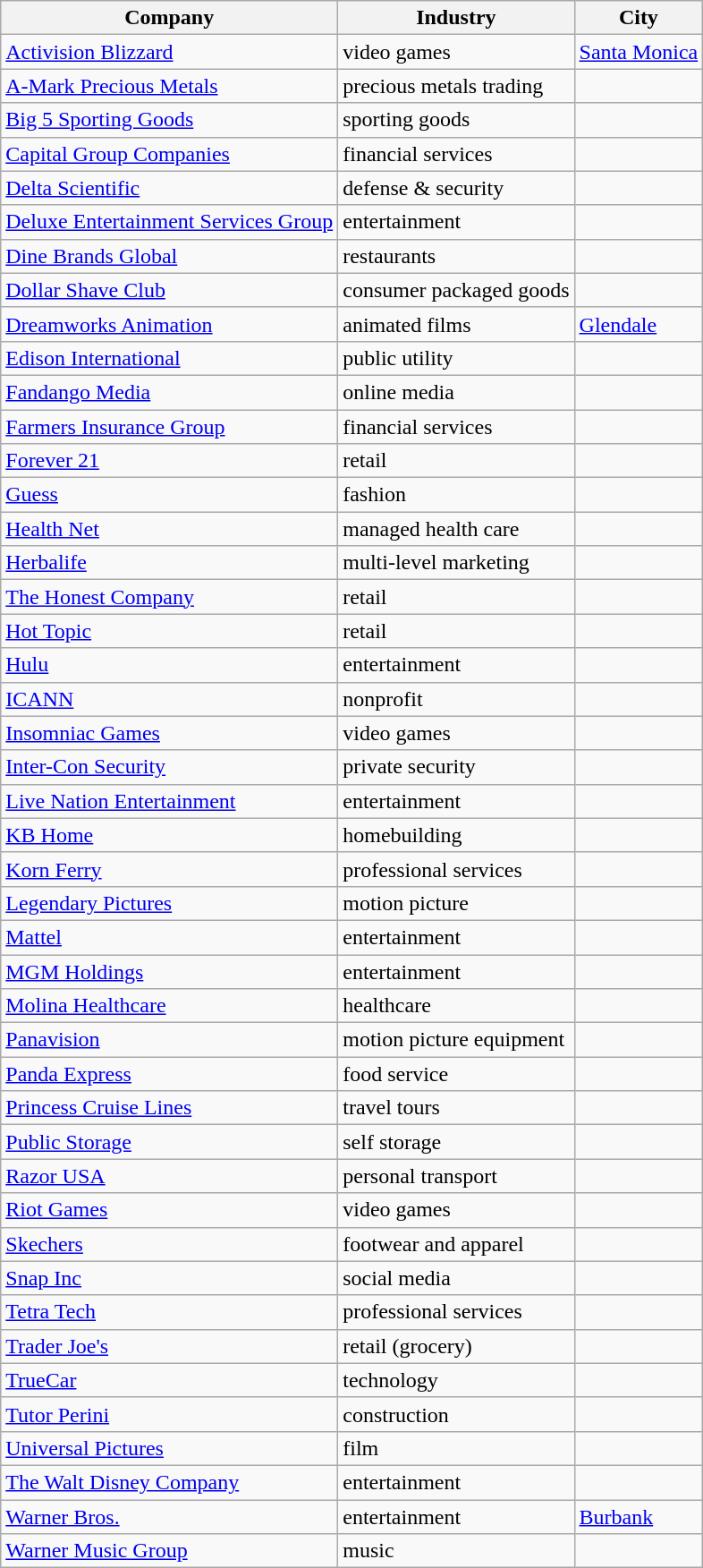<table class="wikitable sortable">
<tr>
<th>Company</th>
<th>Industry</th>
<th>City</th>
</tr>
<tr>
<td><a href='#'>Activision Blizzard</a></td>
<td>video games</td>
<td><a href='#'>Santa Monica</a></td>
</tr>
<tr>
<td><a href='#'>A-Mark Precious Metals</a></td>
<td>precious metals trading</td>
<td></td>
</tr>
<tr>
<td><a href='#'>Big 5 Sporting Goods</a></td>
<td>sporting goods</td>
<td></td>
</tr>
<tr>
<td><a href='#'>Capital Group Companies</a></td>
<td>financial services</td>
<td></td>
</tr>
<tr>
<td><a href='#'>Delta Scientific</a></td>
<td>defense & security</td>
<td></td>
</tr>
<tr>
<td><a href='#'>Deluxe Entertainment Services Group</a></td>
<td>entertainment</td>
<td></td>
</tr>
<tr>
<td><a href='#'>Dine Brands Global</a></td>
<td>restaurants</td>
<td></td>
</tr>
<tr>
<td><a href='#'>Dollar Shave Club</a></td>
<td>consumer packaged goods</td>
<td></td>
</tr>
<tr>
<td><a href='#'>Dreamworks Animation</a></td>
<td>animated films</td>
<td><a href='#'>Glendale</a></td>
</tr>
<tr>
<td><a href='#'>Edison International</a></td>
<td>public utility</td>
<td></td>
</tr>
<tr>
<td><a href='#'>Fandango Media</a></td>
<td>online media</td>
<td></td>
</tr>
<tr>
<td><a href='#'>Farmers Insurance Group</a></td>
<td>financial services</td>
<td></td>
</tr>
<tr>
<td><a href='#'>Forever 21</a></td>
<td>retail</td>
<td></td>
</tr>
<tr>
<td><a href='#'>Guess</a></td>
<td>fashion</td>
<td></td>
</tr>
<tr>
<td><a href='#'>Health Net</a></td>
<td>managed health care</td>
<td></td>
</tr>
<tr>
<td><a href='#'>Herbalife</a></td>
<td>multi-level marketing</td>
<td></td>
</tr>
<tr>
<td><a href='#'>The Honest Company</a></td>
<td>retail</td>
<td></td>
</tr>
<tr>
<td><a href='#'>Hot Topic</a></td>
<td>retail</td>
<td></td>
</tr>
<tr>
<td><a href='#'>Hulu</a></td>
<td>entertainment</td>
<td></td>
</tr>
<tr>
<td><a href='#'>ICANN</a></td>
<td>nonprofit</td>
<td></td>
</tr>
<tr>
<td><a href='#'>Insomniac Games</a></td>
<td>video games</td>
<td></td>
</tr>
<tr>
<td><a href='#'>Inter-Con Security</a></td>
<td>private security</td>
<td></td>
</tr>
<tr>
<td><a href='#'>Live Nation Entertainment</a></td>
<td>entertainment</td>
<td></td>
</tr>
<tr>
<td><a href='#'>KB Home</a></td>
<td>homebuilding</td>
<td></td>
</tr>
<tr>
<td><a href='#'>Korn Ferry</a></td>
<td>professional services</td>
<td></td>
</tr>
<tr>
<td><a href='#'>Legendary Pictures</a></td>
<td>motion picture</td>
<td></td>
</tr>
<tr>
<td><a href='#'>Mattel</a></td>
<td>entertainment</td>
<td></td>
</tr>
<tr>
<td><a href='#'>MGM Holdings</a></td>
<td>entertainment</td>
<td></td>
</tr>
<tr>
<td><a href='#'>Molina Healthcare</a></td>
<td>healthcare</td>
<td></td>
</tr>
<tr>
<td><a href='#'>Panavision</a></td>
<td>motion picture equipment</td>
<td></td>
</tr>
<tr>
<td><a href='#'>Panda Express</a></td>
<td>food service</td>
<td></td>
</tr>
<tr>
<td><a href='#'>Princess Cruise Lines</a></td>
<td>travel tours</td>
<td></td>
</tr>
<tr>
<td><a href='#'>Public Storage</a></td>
<td>self storage</td>
<td></td>
</tr>
<tr>
<td><a href='#'>Razor USA</a></td>
<td>personal transport</td>
<td></td>
</tr>
<tr>
<td><a href='#'>Riot Games</a></td>
<td>video games</td>
<td></td>
</tr>
<tr>
<td><a href='#'>Skechers</a></td>
<td>footwear and apparel</td>
<td></td>
</tr>
<tr>
<td><a href='#'>Snap Inc</a></td>
<td>social media</td>
<td></td>
</tr>
<tr>
<td><a href='#'>Tetra Tech</a></td>
<td>professional services</td>
<td></td>
</tr>
<tr>
<td><a href='#'>Trader Joe's</a></td>
<td>retail (grocery)</td>
<td></td>
</tr>
<tr>
<td><a href='#'>TrueCar</a></td>
<td>technology</td>
<td></td>
</tr>
<tr>
<td><a href='#'>Tutor Perini</a></td>
<td>construction</td>
<td></td>
</tr>
<tr>
<td><a href='#'>Universal Pictures</a></td>
<td>film</td>
<td></td>
</tr>
<tr>
<td><a href='#'>The Walt Disney Company</a></td>
<td>entertainment</td>
<td></td>
</tr>
<tr>
<td><a href='#'>Warner Bros.</a></td>
<td>entertainment</td>
<td><a href='#'>Burbank</a></td>
</tr>
<tr>
<td><a href='#'>Warner Music Group</a></td>
<td>music</td>
<td></td>
</tr>
</table>
